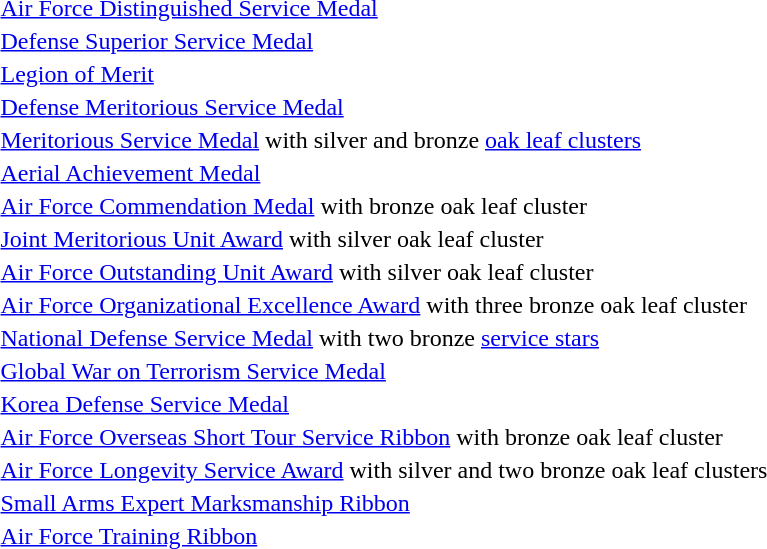<table>
<tr>
<td></td>
<td><a href='#'>Air Force Distinguished Service Medal</a></td>
</tr>
<tr>
<td></td>
<td><a href='#'>Defense Superior Service Medal</a></td>
</tr>
<tr>
<td></td>
<td><a href='#'>Legion of Merit</a></td>
</tr>
<tr>
<td></td>
<td><a href='#'>Defense Meritorious Service Medal</a></td>
</tr>
<tr>
<td></td>
<td><a href='#'>Meritorious Service Medal</a> with silver and bronze <a href='#'>oak leaf clusters</a></td>
</tr>
<tr>
<td></td>
<td><a href='#'>Aerial Achievement Medal</a></td>
</tr>
<tr>
<td></td>
<td><a href='#'>Air Force Commendation Medal</a> with bronze oak leaf cluster</td>
</tr>
<tr>
<td></td>
<td><a href='#'>Joint Meritorious Unit Award</a> with silver oak leaf cluster</td>
</tr>
<tr>
<td></td>
<td><a href='#'>Air Force Outstanding Unit Award</a> with silver oak leaf cluster</td>
</tr>
<tr>
<td></td>
<td><a href='#'>Air Force Organizational Excellence Award</a> with three bronze oak leaf cluster</td>
</tr>
<tr>
<td></td>
<td><a href='#'>National Defense Service Medal</a> with two bronze <a href='#'>service stars</a></td>
</tr>
<tr>
<td></td>
<td><a href='#'>Global War on Terrorism Service Medal</a></td>
</tr>
<tr>
<td></td>
<td><a href='#'>Korea Defense Service Medal</a></td>
</tr>
<tr>
<td></td>
<td><a href='#'>Air Force Overseas Short Tour Service Ribbon</a> with bronze oak leaf cluster</td>
</tr>
<tr>
<td></td>
<td><a href='#'>Air Force Longevity Service Award</a> with silver and two bronze oak leaf clusters</td>
</tr>
<tr>
<td></td>
<td><a href='#'>Small Arms Expert Marksmanship Ribbon</a></td>
</tr>
<tr>
<td></td>
<td><a href='#'>Air Force Training Ribbon</a></td>
</tr>
<tr>
</tr>
</table>
